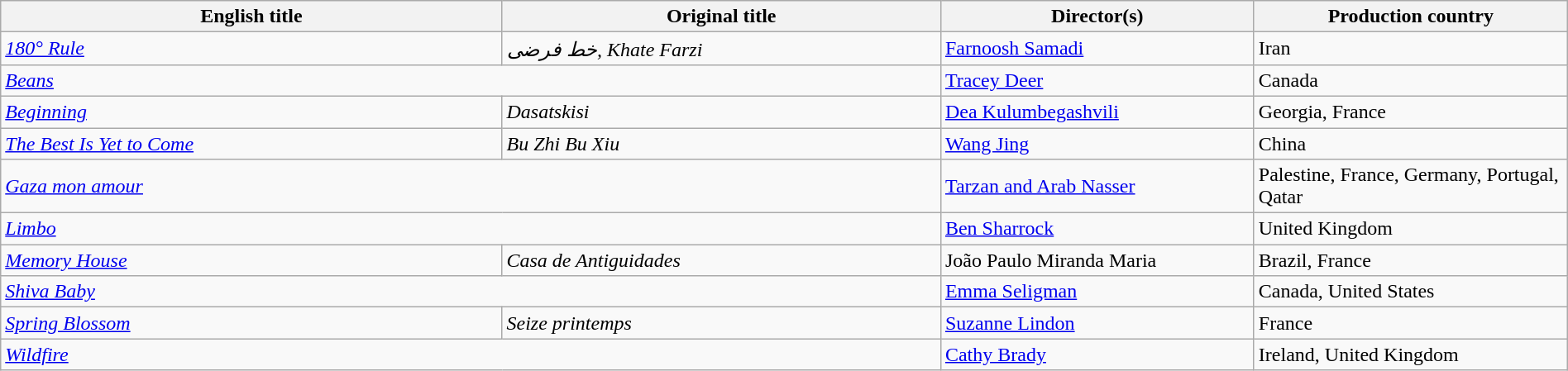<table class="wikitable" width=100%>
<tr>
<th scope="col" width="32%">English title</th>
<th scope="col" width="28%">Original title</th>
<th scope="col" width="20%">Director(s)</th>
<th scope="col" width="20%">Production country</th>
</tr>
<tr>
<td><em><a href='#'>180° Rule</a></em></td>
<td><em>خط فرضی, Khate Farzi</em></td>
<td><a href='#'>Farnoosh Samadi</a></td>
<td>Iran</td>
</tr>
<tr>
<td colspan=2><em><a href='#'>Beans</a></em></td>
<td><a href='#'>Tracey Deer</a></td>
<td>Canada</td>
</tr>
<tr>
<td><em><a href='#'>Beginning</a></em></td>
<td><em>Dasatskisi</em></td>
<td><a href='#'>Dea Kulumbegashvili</a></td>
<td>Georgia, France</td>
</tr>
<tr>
<td><em><a href='#'>The Best Is Yet to Come</a></em></td>
<td><em>Bu Zhi Bu Xiu</em></td>
<td><a href='#'>Wang Jing</a></td>
<td>China</td>
</tr>
<tr>
<td colspan=2><em><a href='#'>Gaza mon amour</a></em></td>
<td><a href='#'>Tarzan and Arab Nasser</a></td>
<td>Palestine, France, Germany, Portugal, Qatar</td>
</tr>
<tr>
<td colspan=2><em><a href='#'>Limbo</a></em></td>
<td><a href='#'>Ben Sharrock</a></td>
<td>United Kingdom</td>
</tr>
<tr>
<td><em><a href='#'>Memory House</a></em></td>
<td><em>Casa de Antiguidades</em></td>
<td>João Paulo Miranda Maria</td>
<td>Brazil, France</td>
</tr>
<tr>
<td colspan=2><em><a href='#'>Shiva Baby</a></em></td>
<td><a href='#'>Emma Seligman</a></td>
<td>Canada, United States</td>
</tr>
<tr>
<td><em><a href='#'>Spring Blossom</a></em></td>
<td><em>Seize printemps</em></td>
<td><a href='#'>Suzanne Lindon</a></td>
<td>France</td>
</tr>
<tr>
<td colspan=2><em><a href='#'>Wildfire</a></em></td>
<td><a href='#'>Cathy Brady</a></td>
<td>Ireland, United Kingdom</td>
</tr>
</table>
